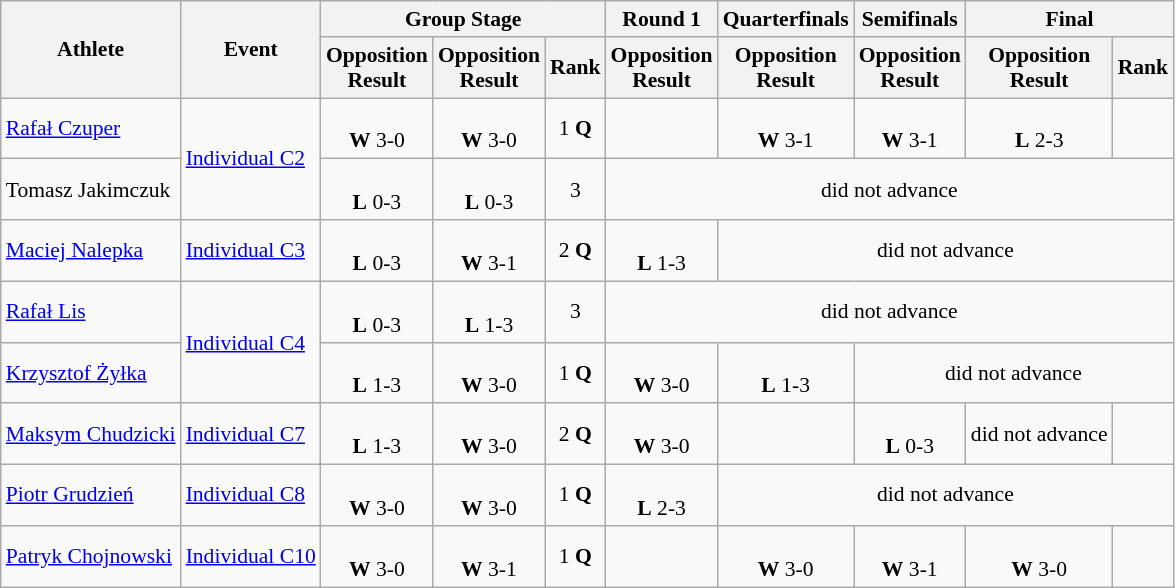<table class=wikitable style="font-size:90%">
<tr>
<th rowspan="2">Athlete</th>
<th rowspan="2">Event</th>
<th colspan="3">Group Stage</th>
<th>Round 1</th>
<th>Quarterfinals</th>
<th>Semifinals</th>
<th colspan="2">Final</th>
</tr>
<tr>
<th>Opposition<br>Result</th>
<th>Opposition<br>Result</th>
<th>Rank</th>
<th>Opposition<br>Result</th>
<th>Opposition<br>Result</th>
<th>Opposition<br>Result</th>
<th>Opposition<br>Result</th>
<th>Rank</th>
</tr>
<tr align=center>
<td align=left><a href='#'>Rafał Czuper</a></td>
<td align=left rowspan=2><a href='#'>Individual C2</a></td>
<td align=center><br><strong>W</strong> 3-0</td>
<td align=center><br><strong>W</strong> 3-0</td>
<td>1 <strong>Q</strong></td>
<td></td>
<td align=center><br><strong>W</strong> 3-1</td>
<td align=center><br><strong>W</strong> 3-1</td>
<td align=center><br><strong>L</strong> 2-3</td>
<td></td>
</tr>
<tr align=center>
<td align=left>Tomasz Jakimczuk</td>
<td align=center><br><strong>L</strong> 0-3</td>
<td align=center><br><strong>L</strong> 0-3</td>
<td>3</td>
<td align=center colspan="5">did not advance</td>
</tr>
<tr align=center>
<td align=left><a href='#'>Maciej Nalepka</a></td>
<td align=left><a href='#'>Individual C3</a></td>
<td align=center><br><strong>L</strong> 0-3</td>
<td align=center><br><strong>W</strong> 3-1</td>
<td>2 <strong>Q</strong></td>
<td align=center><br><strong>L</strong> 1-3</td>
<td align=center colspan="4">did not advance</td>
</tr>
<tr align=center>
<td align=left><a href='#'>Rafał Lis</a></td>
<td rowspan="2" align="left"><a href='#'>Individual C4</a></td>
<td align=center><br><strong>L</strong> 0-3</td>
<td align=center><br><strong>L</strong> 1-3</td>
<td>3</td>
<td align=center colspan="5">did not advance</td>
</tr>
<tr align=center>
<td align=left><a href='#'>Krzysztof Żyłka</a></td>
<td align=center><br><strong>L</strong> 1-3</td>
<td align=center><br><strong>W</strong> 3-0</td>
<td>1 <strong>Q</strong></td>
<td align=center><br><strong>W</strong> 3-0</td>
<td align=center><br><strong>L</strong> 1-3</td>
<td align=center colspan="3">did not advance</td>
</tr>
<tr align=center>
<td align=left><a href='#'>Maksym Chudzicki</a></td>
<td align=left><a href='#'>Individual C7</a></td>
<td align=center><br><strong>L</strong> 1-3</td>
<td align=center><br><strong>W</strong> 3-0</td>
<td>2 <strong>Q</strong></td>
<td align=center><br><strong>W</strong> 3-0</td>
<td></td>
<td align=center><br><strong>L</strong> 0-3</td>
<td>did not advance</td>
<td></td>
</tr>
<tr align=center>
<td align=left><a href='#'>Piotr Grudzień</a></td>
<td align=left><a href='#'>Individual C8</a></td>
<td align=center><br><strong>W</strong> 3-0</td>
<td align=center><br><strong>W</strong> 3-0</td>
<td>1 <strong>Q</strong></td>
<td align=center><br><strong>L</strong> 2-3</td>
<td align=center colspan="4">did not advance</td>
</tr>
<tr align=center>
<td align=left><a href='#'>Patryk Chojnowski</a></td>
<td align=left><a href='#'>Individual C10</a></td>
<td align=center><br><strong>W</strong> 3-0</td>
<td align=center><br><strong>W</strong> 3-1</td>
<td>1 <strong>Q</strong></td>
<td></td>
<td align=center><br><strong>W</strong> 3-0</td>
<td align=center><br><strong>W</strong> 3-1</td>
<td align=center><br><strong>W</strong> 3-0</td>
<td></td>
</tr>
</table>
